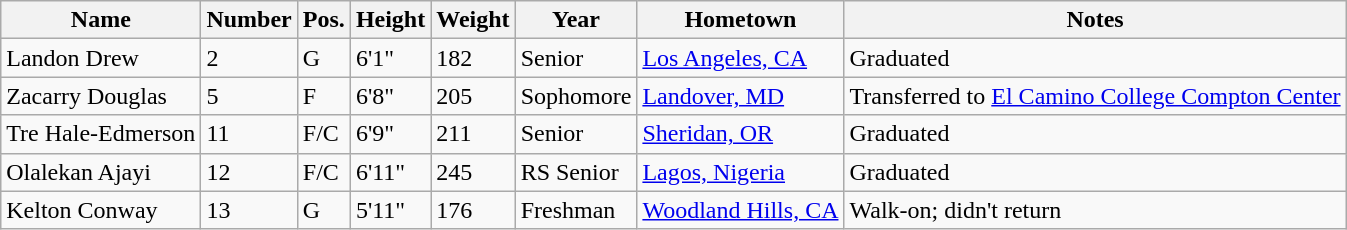<table class="wikitable sortable" border="1">
<tr>
<th>Name</th>
<th>Number</th>
<th>Pos.</th>
<th>Height</th>
<th>Weight</th>
<th>Year</th>
<th>Hometown</th>
<th class="unsortable">Notes</th>
</tr>
<tr>
<td>Landon Drew</td>
<td>2</td>
<td>G</td>
<td>6'1"</td>
<td>182</td>
<td>Senior</td>
<td><a href='#'>Los Angeles, CA</a></td>
<td>Graduated</td>
</tr>
<tr>
<td>Zacarry Douglas</td>
<td>5</td>
<td>F</td>
<td>6'8"</td>
<td>205</td>
<td>Sophomore</td>
<td><a href='#'>Landover, MD</a></td>
<td>Transferred to <a href='#'>El Camino College Compton Center</a></td>
</tr>
<tr>
<td>Tre Hale-Edmerson</td>
<td>11</td>
<td>F/C</td>
<td>6'9"</td>
<td>211</td>
<td>Senior</td>
<td><a href='#'>Sheridan, OR</a></td>
<td>Graduated</td>
</tr>
<tr>
<td>Olalekan Ajayi</td>
<td>12</td>
<td>F/C</td>
<td>6'11"</td>
<td>245</td>
<td>RS Senior</td>
<td><a href='#'>Lagos, Nigeria</a></td>
<td>Graduated</td>
</tr>
<tr>
<td>Kelton Conway</td>
<td>13</td>
<td>G</td>
<td>5'11"</td>
<td>176</td>
<td>Freshman</td>
<td><a href='#'>Woodland Hills, CA</a></td>
<td>Walk-on; didn't return</td>
</tr>
</table>
